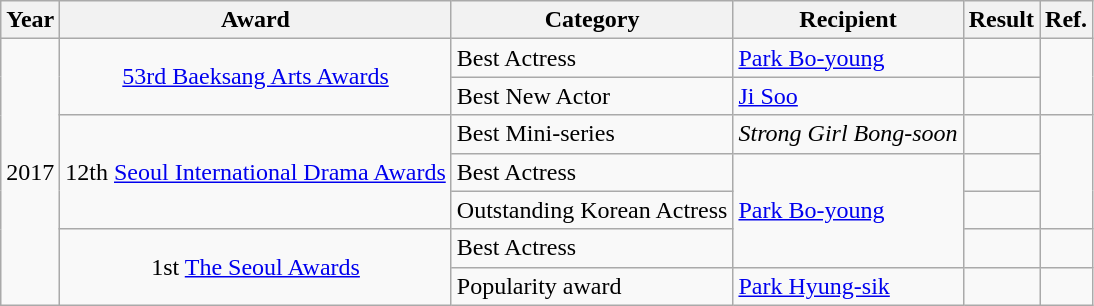<table class="wikitable">
<tr>
<th>Year</th>
<th>Award</th>
<th>Category</th>
<th>Recipient</th>
<th>Result</th>
<th>Ref.</th>
</tr>
<tr>
<td rowspan="7">2017</td>
<td rowspan="2" style="text-align:center;"><a href='#'>53rd Baeksang Arts Awards</a></td>
<td>Best Actress</td>
<td><a href='#'>Park Bo-young</a></td>
<td></td>
<td rowspan="2"></td>
</tr>
<tr>
<td>Best New Actor</td>
<td><a href='#'>Ji Soo</a></td>
<td></td>
</tr>
<tr>
<td rowspan="3" style="text-align:center;">12th <a href='#'>Seoul International Drama Awards</a></td>
<td>Best Mini-series</td>
<td><em>Strong Girl Bong-soon</em></td>
<td></td>
<td rowspan="3"></td>
</tr>
<tr>
<td>Best Actress</td>
<td rowspan="3"><a href='#'>Park Bo-young</a></td>
<td></td>
</tr>
<tr>
<td>Outstanding Korean Actress</td>
<td></td>
</tr>
<tr>
<td rowspan="2" style="text-align:center;">1st <a href='#'>The Seoul Awards</a></td>
<td>Best Actress</td>
<td></td>
<td></td>
</tr>
<tr>
<td>Popularity award</td>
<td><a href='#'>Park Hyung-sik</a></td>
<td></td>
<td></td>
</tr>
</table>
